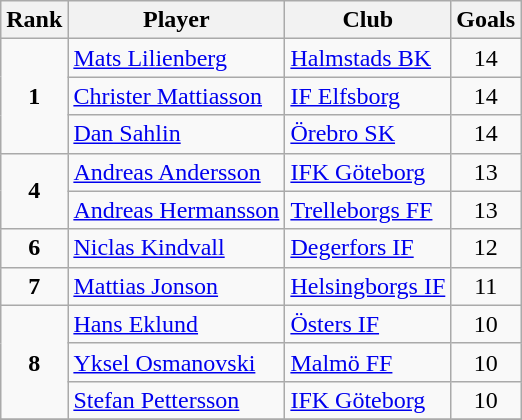<table class="wikitable" style="text-align:center">
<tr>
<th>Rank</th>
<th>Player</th>
<th>Club</th>
<th>Goals</th>
</tr>
<tr>
<td rowspan="3"><strong>1</strong></td>
<td align="left"> <a href='#'>Mats Lilienberg</a></td>
<td align="left"><a href='#'>Halmstads BK</a></td>
<td>14</td>
</tr>
<tr>
<td align="left"> <a href='#'>Christer Mattiasson</a></td>
<td align="left"><a href='#'>IF Elfsborg</a></td>
<td>14</td>
</tr>
<tr>
<td align="left"> <a href='#'>Dan Sahlin</a></td>
<td align="left"><a href='#'>Örebro SK</a></td>
<td>14</td>
</tr>
<tr>
<td rowspan="2"><strong>4</strong></td>
<td align="left"> <a href='#'>Andreas Andersson</a></td>
<td align="left"><a href='#'>IFK Göteborg</a></td>
<td>13</td>
</tr>
<tr>
<td align="left"> <a href='#'>Andreas Hermansson</a></td>
<td align="left"><a href='#'>Trelleborgs FF</a></td>
<td>13</td>
</tr>
<tr>
<td rowspan="1"><strong>6</strong></td>
<td align="left"> <a href='#'>Niclas Kindvall</a></td>
<td align="left"><a href='#'>Degerfors IF</a></td>
<td>12</td>
</tr>
<tr>
<td rowspan="1"><strong>7</strong></td>
<td align="left"> <a href='#'>Mattias Jonson</a></td>
<td><a href='#'>Helsingborgs IF</a></td>
<td>11</td>
</tr>
<tr>
<td rowspan="3"><strong>8</strong></td>
<td align="left"> <a href='#'>Hans Eklund</a></td>
<td align="left"><a href='#'>Östers IF</a></td>
<td>10</td>
</tr>
<tr>
<td align="left"> <a href='#'>Yksel Osmanovski</a></td>
<td align="left"><a href='#'>Malmö FF</a></td>
<td>10</td>
</tr>
<tr>
<td align="left"> <a href='#'>Stefan Pettersson</a></td>
<td align="left"><a href='#'>IFK Göteborg</a></td>
<td>10</td>
</tr>
<tr>
</tr>
</table>
